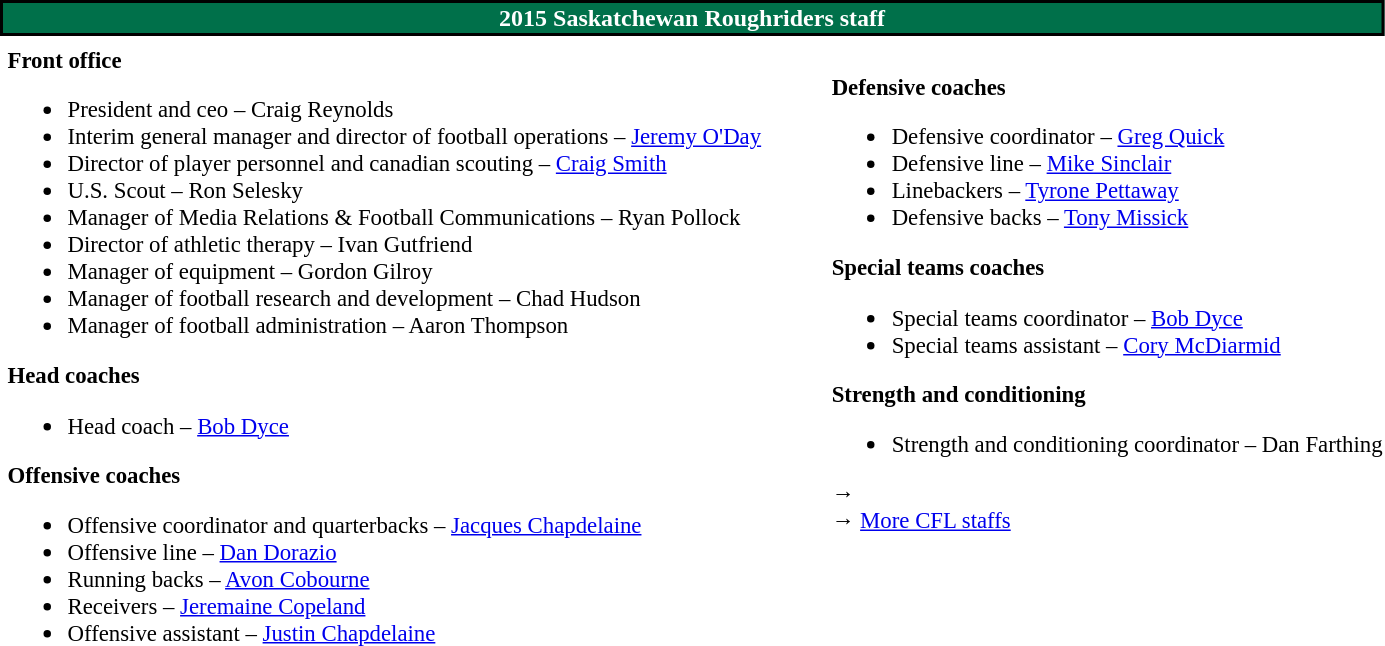<table class="toccolours" style="text-align: left;">
<tr>
<th colspan="7" style="text-align:center; background-color: #00704A; color:white; border:2px solid black; text-align: center">2015 Saskatchewan Roughriders staff</th>
</tr>
<tr>
<td colspan=7 style="text-align:right;"></td>
</tr>
<tr>
<td style="vertical-align:top;"></td>
<td style="font-size: 95%;vertical-align:top;"><strong>Front office</strong><br><ul><li>President and ceo – Craig Reynolds</li><li>Interim general manager and director of football operations – <a href='#'>Jeremy O'Day</a></li><li>Director of player personnel and canadian scouting – <a href='#'>Craig Smith</a></li><li>U.S. Scout – Ron Selesky</li><li>Manager of Media Relations & Football Communications – Ryan Pollock</li><li>Director of athletic therapy – Ivan Gutfriend</li><li>Manager of equipment – Gordon Gilroy</li><li>Manager of football research and development – Chad Hudson</li><li>Manager of football administration – Aaron Thompson</li></ul><strong>Head coaches</strong><ul><li>Head coach – <a href='#'>Bob Dyce</a></li></ul><strong>Offensive coaches</strong><ul><li>Offensive coordinator and quarterbacks – <a href='#'>Jacques Chapdelaine</a></li><li>Offensive line – <a href='#'>Dan Dorazio</a></li><li>Running backs – <a href='#'>Avon Cobourne</a></li><li>Receivers – <a href='#'>Jeremaine Copeland</a></li><li>Offensive assistant – <a href='#'>Justin Chapdelaine</a></li></ul></td>
<td width="35"> </td>
<td style="vertical-align:top;"></td>
<td style="font-size: 95%;vertical-align:top;"><br><strong>Defensive coaches</strong><ul><li>Defensive coordinator – <a href='#'>Greg Quick</a></li><li>Defensive line – <a href='#'>Mike Sinclair</a></li><li>Linebackers – <a href='#'>Tyrone Pettaway</a></li><li>Defensive backs – <a href='#'>Tony Missick</a></li></ul><strong>Special teams coaches</strong><ul><li>Special teams coordinator – <a href='#'>Bob Dyce</a></li><li>Special teams assistant – <a href='#'>Cory McDiarmid</a></li></ul><strong>Strength and conditioning</strong><ul><li>Strength and conditioning coordinator – Dan Farthing</li></ul>→ <span></span><br>
→ <a href='#'>More CFL staffs</a></td>
</tr>
</table>
